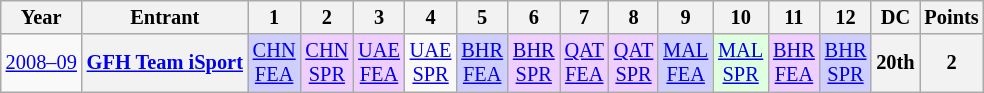<table class="wikitable" style="text-align:center; font-size:85%">
<tr>
<th>Year</th>
<th>Entrant</th>
<th>1</th>
<th>2</th>
<th>3</th>
<th>4</th>
<th>5</th>
<th>6</th>
<th>7</th>
<th>8</th>
<th>9</th>
<th>10</th>
<th>11</th>
<th>12</th>
<th>DC</th>
<th>Points</th>
</tr>
<tr>
<td nowrap><a href='#'>2008–09</a></td>
<th nowrap><a href='#'>GFH Team iSport</a></th>
<td style="background:#CFCFFF;"><a href='#'>CHN<br>FEA</a><br></td>
<td style="background:#EFCFFF;"><a href='#'>CHN<br>SPR</a><br></td>
<td style="background:#EFCFFF;"><a href='#'>UAE<br>FEA</a><br></td>
<td><a href='#'>UAE<br>SPR</a><br></td>
<td style="background:#CFCFFF;"><a href='#'>BHR<br>FEA</a><br></td>
<td style="background:#EFCFFF;"><a href='#'>BHR<br>SPR</a><br></td>
<td style="background:#EFCFFF;"><a href='#'>QAT<br>FEA</a><br></td>
<td style="background:#EFCFFF;"><a href='#'>QAT<br>SPR</a><br></td>
<td style="background:#CFCFFF;"><a href='#'>MAL<br>FEA</a><br></td>
<td style="background:#DFFFDF;"><a href='#'>MAL<br>SPR</a><br></td>
<td style="background:#EFCFFF;"><a href='#'>BHR<br>FEA</a><br></td>
<td style="background:#CFCFFF;"><a href='#'>BHR<br>SPR</a><br></td>
<th>20th</th>
<th>2</th>
</tr>
</table>
